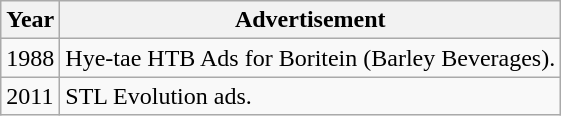<table class="wikitable">
<tr>
<th>Year</th>
<th>Advertisement</th>
</tr>
<tr>
<td>1988</td>
<td>Hye-tae HTB Ads for Boritein (Barley Beverages).</td>
</tr>
<tr>
<td>2011</td>
<td>STL Evolution ads.</td>
</tr>
</table>
